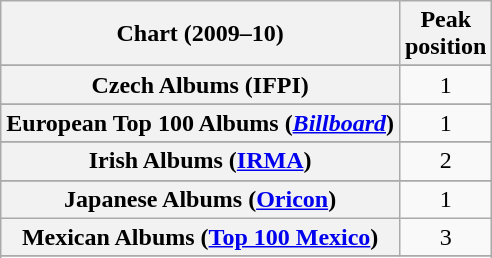<table class="wikitable sortable plainrowheaders" style="text-align:center;">
<tr>
<th>Chart (2009–10)</th>
<th>Peak<br>position</th>
</tr>
<tr>
</tr>
<tr>
</tr>
<tr>
</tr>
<tr>
</tr>
<tr>
</tr>
<tr>
<th scope="row">Czech Albums (IFPI)</th>
<td style="text-align:center;">1</td>
</tr>
<tr>
</tr>
<tr>
</tr>
<tr>
<th scope="row">European Top 100 Albums (<em><a href='#'>Billboard</a></em>)</th>
<td style="text-align:center;">1</td>
</tr>
<tr>
</tr>
<tr>
</tr>
<tr>
</tr>
<tr>
</tr>
<tr>
<th scope="row">Irish Albums (<a href='#'>IRMA</a>)</th>
<td style="text-align:center">2</td>
</tr>
<tr>
</tr>
<tr>
<th scope="row">Japanese Albums (<a href='#'>Oricon</a>)</th>
<td style="text-align:center;">1</td>
</tr>
<tr>
<th scope="row">Mexican Albums (<a href='#'>Top 100 Mexico</a>)</th>
<td style="text-align:center;">3</td>
</tr>
<tr>
</tr>
<tr>
</tr>
<tr>
</tr>
<tr>
</tr>
<tr>
</tr>
<tr>
</tr>
<tr>
</tr>
<tr>
</tr>
<tr>
</tr>
<tr>
</tr>
<tr>
</tr>
<tr>
</tr>
<tr>
</tr>
</table>
